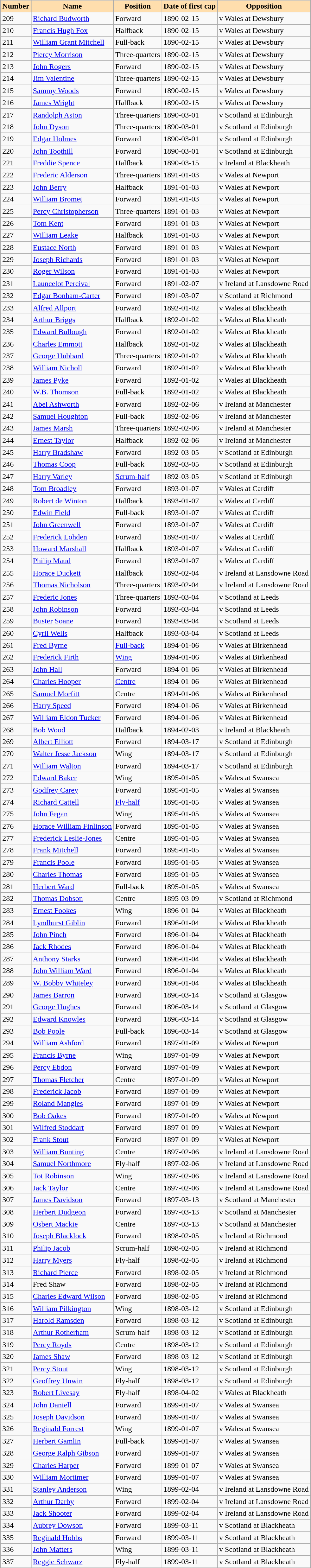<table class="sortable wikitable" style="margin:auto;">
<tr>
<th style="background:#ffdead;">Number</th>
<th style="background:#ffdead;">Name</th>
<th style="background:#ffdead;">Position</th>
<th style="background:#ffdead;">Date of first cap</th>
<th style="background:#ffdead;">Opposition</th>
</tr>
<tr>
<td>209</td>
<td><a href='#'>Richard Budworth</a></td>
<td>Forward</td>
<td>1890-02-15</td>
<td>v Wales at Dewsbury</td>
</tr>
<tr>
<td>210</td>
<td><a href='#'>Francis Hugh Fox</a></td>
<td>Halfback</td>
<td>1890-02-15</td>
<td>v Wales at Dewsbury</td>
</tr>
<tr>
<td>211</td>
<td><a href='#'>William Grant Mitchell</a></td>
<td>Full-back</td>
<td>1890-02-15</td>
<td>v Wales at Dewsbury</td>
</tr>
<tr>
<td>212</td>
<td><a href='#'>Piercy Morrison</a></td>
<td>Three-quarters</td>
<td>1890-02-15</td>
<td>v Wales at Dewsbury</td>
</tr>
<tr>
<td>213</td>
<td><a href='#'>John Rogers</a></td>
<td>Forward</td>
<td>1890-02-15</td>
<td>v Wales at Dewsbury</td>
</tr>
<tr>
<td>214</td>
<td><a href='#'>Jim Valentine</a></td>
<td>Three-quarters</td>
<td>1890-02-15</td>
<td>v Wales at Dewsbury</td>
</tr>
<tr>
<td>215</td>
<td><a href='#'>Sammy Woods</a></td>
<td>Forward</td>
<td>1890-02-15</td>
<td>v Wales at Dewsbury</td>
</tr>
<tr>
<td>216</td>
<td><a href='#'>James Wright</a></td>
<td>Halfback</td>
<td>1890-02-15</td>
<td>v Wales at Dewsbury</td>
</tr>
<tr>
<td>217</td>
<td><a href='#'>Randolph Aston</a></td>
<td>Three-quarters</td>
<td>1890-03-01</td>
<td>v Scotland at Edinburgh</td>
</tr>
<tr>
<td>218</td>
<td><a href='#'>John Dyson</a></td>
<td>Three-quarters</td>
<td>1890-03-01</td>
<td>v Scotland at Edinburgh</td>
</tr>
<tr>
<td>219</td>
<td><a href='#'>Edgar Holmes</a></td>
<td>Forward</td>
<td>1890-03-01</td>
<td>v Scotland at Edinburgh</td>
</tr>
<tr>
<td>220</td>
<td><a href='#'>John Toothill</a></td>
<td>Forward</td>
<td>1890-03-01</td>
<td>v Scotland at Edinburgh</td>
</tr>
<tr>
<td>221</td>
<td><a href='#'>Freddie Spence</a></td>
<td>Halfback</td>
<td>1890-03-15</td>
<td>v Ireland at Blackheath</td>
</tr>
<tr>
<td>222</td>
<td><a href='#'>Frederic Alderson</a></td>
<td>Three-quarters</td>
<td>1891-01-03</td>
<td>v Wales at Newport</td>
</tr>
<tr>
<td>223</td>
<td><a href='#'>John Berry</a></td>
<td>Halfback</td>
<td>1891-01-03</td>
<td>v Wales at Newport</td>
</tr>
<tr>
<td>224</td>
<td><a href='#'>William Bromet</a></td>
<td>Forward</td>
<td>1891-01-03</td>
<td>v Wales at Newport</td>
</tr>
<tr>
<td>225</td>
<td><a href='#'>Percy Christopherson</a></td>
<td>Three-quarters</td>
<td>1891-01-03</td>
<td>v Wales at Newport</td>
</tr>
<tr>
<td>226</td>
<td><a href='#'>Tom Kent</a></td>
<td>Forward</td>
<td>1891-01-03</td>
<td>v Wales at Newport</td>
</tr>
<tr>
<td>227</td>
<td><a href='#'>William Leake</a></td>
<td>Halfback</td>
<td>1891-01-03</td>
<td>v Wales at Newport</td>
</tr>
<tr>
<td>228</td>
<td><a href='#'>Eustace North</a></td>
<td>Forward</td>
<td>1891-01-03</td>
<td>v Wales at Newport</td>
</tr>
<tr>
<td>229</td>
<td><a href='#'>Joseph Richards</a></td>
<td>Forward</td>
<td>1891-01-03</td>
<td>v Wales at Newport</td>
</tr>
<tr>
<td>230</td>
<td><a href='#'>Roger Wilson</a></td>
<td>Forward</td>
<td>1891-01-03</td>
<td>v Wales at Newport</td>
</tr>
<tr>
<td>231</td>
<td><a href='#'>Launcelot Percival</a></td>
<td>Forward</td>
<td>1891-02-07</td>
<td>v Ireland at Lansdowne Road</td>
</tr>
<tr>
<td>232</td>
<td><a href='#'>Edgar Bonham-Carter</a></td>
<td>Forward</td>
<td>1891-03-07</td>
<td>v Scotland at Richmond</td>
</tr>
<tr>
<td>233</td>
<td><a href='#'>Alfred Allport</a></td>
<td>Forward</td>
<td>1892-01-02</td>
<td>v Wales at Blackheath</td>
</tr>
<tr>
<td>234</td>
<td><a href='#'>Arthur Briggs</a></td>
<td>Halfback</td>
<td>1892-01-02</td>
<td>v Wales at Blackheath</td>
</tr>
<tr>
<td>235</td>
<td><a href='#'>Edward Bullough</a></td>
<td>Forward</td>
<td>1892-01-02</td>
<td>v Wales at Blackheath</td>
</tr>
<tr>
<td>236</td>
<td><a href='#'>Charles Emmott</a></td>
<td>Halfback</td>
<td>1892-01-02</td>
<td>v Wales at Blackheath</td>
</tr>
<tr>
<td>237</td>
<td><a href='#'>George Hubbard</a></td>
<td>Three-quarters</td>
<td>1892-01-02</td>
<td>v Wales at Blackheath</td>
</tr>
<tr>
<td>238</td>
<td><a href='#'>William Nicholl</a></td>
<td>Forward</td>
<td>1892-01-02</td>
<td>v Wales at Blackheath</td>
</tr>
<tr>
<td>239</td>
<td><a href='#'>James Pyke</a></td>
<td>Forward</td>
<td>1892-01-02</td>
<td>v Wales at Blackheath</td>
</tr>
<tr>
<td>240</td>
<td><a href='#'>W.B. Thomson</a></td>
<td>Full-back</td>
<td>1892-01-02</td>
<td>v Wales at Blackheath</td>
</tr>
<tr>
<td>241</td>
<td><a href='#'>Abel Ashworth</a></td>
<td>Forward</td>
<td>1892-02-06</td>
<td>v Ireland at Manchester</td>
</tr>
<tr>
<td>242</td>
<td><a href='#'>Samuel Houghton</a></td>
<td>Full-back</td>
<td>1892-02-06</td>
<td>v Ireland at Manchester</td>
</tr>
<tr>
<td>243</td>
<td><a href='#'>James Marsh</a></td>
<td>Three-quarters</td>
<td>1892-02-06</td>
<td>v Ireland at Manchester</td>
</tr>
<tr>
<td>244</td>
<td><a href='#'>Ernest Taylor</a></td>
<td>Halfback</td>
<td>1892-02-06</td>
<td>v Ireland at Manchester</td>
</tr>
<tr>
<td>245</td>
<td><a href='#'>Harry Bradshaw</a></td>
<td>Forward</td>
<td>1892-03-05</td>
<td>v Scotland at Edinburgh</td>
</tr>
<tr>
<td>246</td>
<td><a href='#'>Thomas Coop</a></td>
<td>Full-back</td>
<td>1892-03-05</td>
<td>v Scotland at Edinburgh</td>
</tr>
<tr>
<td>247</td>
<td><a href='#'>Harry Varley</a></td>
<td><a href='#'>Scrum-half</a></td>
<td>1892-03-05</td>
<td>v Scotland at Edinburgh</td>
</tr>
<tr>
<td>248</td>
<td><a href='#'>Tom Broadley</a></td>
<td>Forward</td>
<td>1893-01-07</td>
<td>v Wales at Cardiff</td>
</tr>
<tr>
<td>249</td>
<td><a href='#'>Robert de Winton</a></td>
<td>Halfback</td>
<td>1893-01-07</td>
<td>v Wales at Cardiff</td>
</tr>
<tr>
<td>250</td>
<td><a href='#'>Edwin Field</a></td>
<td>Full-back</td>
<td>1893-01-07</td>
<td>v Wales at Cardiff</td>
</tr>
<tr>
<td>251</td>
<td><a href='#'>John Greenwell</a></td>
<td>Forward</td>
<td>1893-01-07</td>
<td>v Wales at Cardiff</td>
</tr>
<tr>
<td>252</td>
<td><a href='#'>Frederick Lohden</a></td>
<td>Forward</td>
<td>1893-01-07</td>
<td>v Wales at Cardiff</td>
</tr>
<tr>
<td>253</td>
<td><a href='#'>Howard Marshall</a></td>
<td>Halfback</td>
<td>1893-01-07</td>
<td>v Wales at Cardiff</td>
</tr>
<tr>
<td>254</td>
<td><a href='#'>Philip Maud</a></td>
<td>Forward</td>
<td>1893-01-07</td>
<td>v Wales at Cardiff</td>
</tr>
<tr>
<td>255</td>
<td><a href='#'>Horace Duckett</a></td>
<td>Halfback</td>
<td>1893-02-04</td>
<td>v Ireland at Lansdowne Road</td>
</tr>
<tr>
<td>256</td>
<td><a href='#'>Thomas Nicholson</a></td>
<td>Three-quarters</td>
<td>1893-02-04</td>
<td>v Ireland at Lansdowne Road</td>
</tr>
<tr>
<td>257</td>
<td><a href='#'>Frederic Jones</a></td>
<td>Three-quarters</td>
<td>1893-03-04</td>
<td>v Scotland at Leeds</td>
</tr>
<tr>
<td>258</td>
<td><a href='#'>John Robinson</a></td>
<td>Forward</td>
<td>1893-03-04</td>
<td>v Scotland at Leeds</td>
</tr>
<tr>
<td>259</td>
<td><a href='#'>Buster Soane</a></td>
<td>Forward</td>
<td>1893-03-04</td>
<td>v Scotland at Leeds</td>
</tr>
<tr>
<td>260</td>
<td><a href='#'>Cyril Wells</a></td>
<td>Halfback</td>
<td>1893-03-04</td>
<td>v Scotland at Leeds</td>
</tr>
<tr>
<td>261</td>
<td><a href='#'>Fred Byrne</a></td>
<td><a href='#'>Full-back</a></td>
<td>1894-01-06</td>
<td>v Wales at Birkenhead</td>
</tr>
<tr>
<td>262</td>
<td><a href='#'>Frederick Firth</a></td>
<td><a href='#'>Wing</a></td>
<td>1894-01-06</td>
<td>v Wales at Birkenhead</td>
</tr>
<tr>
<td>263</td>
<td><a href='#'>John Hall</a></td>
<td>Forward</td>
<td>1894-01-06</td>
<td>v Wales at Birkenhead</td>
</tr>
<tr>
<td>264</td>
<td><a href='#'>Charles Hooper</a></td>
<td><a href='#'>Centre</a></td>
<td>1894-01-06</td>
<td>v Wales at Birkenhead</td>
</tr>
<tr>
<td>265</td>
<td><a href='#'>Samuel Morfitt</a></td>
<td>Centre</td>
<td>1894-01-06</td>
<td>v Wales at Birkenhead</td>
</tr>
<tr>
<td>266</td>
<td><a href='#'>Harry Speed</a></td>
<td>Forward</td>
<td>1894-01-06</td>
<td>v Wales at Birkenhead</td>
</tr>
<tr>
<td>267</td>
<td><a href='#'>William Eldon Tucker</a></td>
<td>Forward</td>
<td>1894-01-06</td>
<td>v Wales at Birkenhead</td>
</tr>
<tr>
<td>268</td>
<td><a href='#'>Bob Wood</a></td>
<td>Halfback</td>
<td>1894-02-03</td>
<td>v Ireland at Blackheath</td>
</tr>
<tr>
<td>269</td>
<td><a href='#'>Albert Elliott</a></td>
<td>Forward</td>
<td>1894-03-17</td>
<td>v Scotland at Edinburgh</td>
</tr>
<tr>
<td>270</td>
<td><a href='#'>Walter Jesse Jackson</a></td>
<td>Wing</td>
<td>1894-03-17</td>
<td>v Scotland at Edinburgh</td>
</tr>
<tr>
<td>271</td>
<td><a href='#'>William Walton</a></td>
<td>Forward</td>
<td>1894-03-17</td>
<td>v Scotland at Edinburgh</td>
</tr>
<tr>
<td>272</td>
<td><a href='#'>Edward Baker</a></td>
<td>Wing</td>
<td>1895-01-05</td>
<td>v Wales at Swansea</td>
</tr>
<tr>
<td>273</td>
<td><a href='#'>Godfrey Carey</a></td>
<td>Forward</td>
<td>1895-01-05</td>
<td>v Wales at Swansea</td>
</tr>
<tr>
<td>274</td>
<td><a href='#'>Richard Cattell</a></td>
<td><a href='#'>Fly-half</a></td>
<td>1895-01-05</td>
<td>v Wales at Swansea</td>
</tr>
<tr>
<td>275</td>
<td><a href='#'>John Fegan</a></td>
<td>Wing</td>
<td>1895-01-05</td>
<td>v Wales at Swansea</td>
</tr>
<tr>
<td>276</td>
<td><a href='#'>Horace William Finlinson</a></td>
<td>Forward</td>
<td>1895-01-05</td>
<td>v Wales at Swansea</td>
</tr>
<tr>
<td>277</td>
<td><a href='#'>Frederick Leslie-Jones</a></td>
<td>Centre</td>
<td>1895-01-05</td>
<td>v Wales at Swansea</td>
</tr>
<tr>
<td>278</td>
<td><a href='#'>Frank Mitchell</a></td>
<td>Forward</td>
<td>1895-01-05</td>
<td>v Wales at Swansea</td>
</tr>
<tr>
<td>279</td>
<td><a href='#'>Francis Poole</a></td>
<td>Forward</td>
<td>1895-01-05</td>
<td>v Wales at Swansea</td>
</tr>
<tr>
<td>280</td>
<td><a href='#'>Charles Thomas</a></td>
<td>Forward</td>
<td>1895-01-05</td>
<td>v Wales at Swansea</td>
</tr>
<tr>
<td>281</td>
<td><a href='#'>Herbert Ward</a></td>
<td>Full-back</td>
<td>1895-01-05</td>
<td>v Wales at Swansea</td>
</tr>
<tr>
<td>282</td>
<td><a href='#'>Thomas Dobson</a></td>
<td>Centre</td>
<td>1895-03-09</td>
<td>v Scotland at Richmond</td>
</tr>
<tr>
<td>283</td>
<td><a href='#'>Ernest Fookes</a></td>
<td>Wing</td>
<td>1896-01-04</td>
<td>v Wales at Blackheath</td>
</tr>
<tr>
<td>284</td>
<td><a href='#'>Lyndhurst Giblin</a></td>
<td>Forward</td>
<td>1896-01-04</td>
<td>v Wales at Blackheath</td>
</tr>
<tr>
<td>285</td>
<td><a href='#'>John Pinch</a></td>
<td>Forward</td>
<td>1896-01-04</td>
<td>v Wales at Blackheath</td>
</tr>
<tr>
<td>286</td>
<td><a href='#'>Jack Rhodes</a></td>
<td>Forward</td>
<td>1896-01-04</td>
<td>v Wales at Blackheath</td>
</tr>
<tr>
<td>287</td>
<td><a href='#'>Anthony Starks</a></td>
<td>Forward</td>
<td>1896-01-04</td>
<td>v Wales at Blackheath</td>
</tr>
<tr>
<td>288</td>
<td><a href='#'>John William Ward</a></td>
<td>Forward</td>
<td>1896-01-04</td>
<td>v Wales at Blackheath</td>
</tr>
<tr>
<td>289</td>
<td><a href='#'>W. Bobby Whiteley</a></td>
<td>Forward</td>
<td>1896-01-04</td>
<td>v Wales at Blackheath</td>
</tr>
<tr>
<td>290</td>
<td><a href='#'>James Barron</a></td>
<td>Forward</td>
<td>1896-03-14</td>
<td>v Scotland at Glasgow</td>
</tr>
<tr>
<td>291</td>
<td><a href='#'>George Hughes</a></td>
<td>Forward</td>
<td>1896-03-14</td>
<td>v Scotland at Glasgow</td>
</tr>
<tr>
<td>292</td>
<td><a href='#'>Edward Knowles</a></td>
<td>Forward</td>
<td>1896-03-14</td>
<td>v Scotland at Glasgow</td>
</tr>
<tr>
<td>293</td>
<td><a href='#'>Bob Poole</a></td>
<td>Full-back</td>
<td>1896-03-14</td>
<td>v Scotland at Glasgow</td>
</tr>
<tr>
<td>294</td>
<td><a href='#'>William Ashford</a></td>
<td>Forward</td>
<td>1897-01-09</td>
<td>v Wales at Newport</td>
</tr>
<tr>
<td>295</td>
<td><a href='#'>Francis Byrne</a></td>
<td>Wing</td>
<td>1897-01-09</td>
<td>v Wales at Newport</td>
</tr>
<tr>
<td>296</td>
<td><a href='#'>Percy Ebdon</a></td>
<td>Forward</td>
<td>1897-01-09</td>
<td>v Wales at Newport</td>
</tr>
<tr>
<td>297</td>
<td><a href='#'>Thomas Fletcher</a></td>
<td>Centre</td>
<td>1897-01-09</td>
<td>v Wales at Newport</td>
</tr>
<tr>
<td>298</td>
<td><a href='#'>Frederick Jacob</a></td>
<td>Forward</td>
<td>1897-01-09</td>
<td>v Wales at Newport</td>
</tr>
<tr>
<td>299</td>
<td><a href='#'>Roland Mangles</a></td>
<td>Forward</td>
<td>1897-01-09</td>
<td>v Wales at Newport</td>
</tr>
<tr>
<td>300</td>
<td><a href='#'>Bob Oakes</a></td>
<td>Forward</td>
<td>1897-01-09</td>
<td>v Wales at Newport</td>
</tr>
<tr>
<td>301</td>
<td><a href='#'>Wilfred Stoddart</a></td>
<td>Forward</td>
<td>1897-01-09</td>
<td>v Wales at Newport</td>
</tr>
<tr>
<td>302</td>
<td><a href='#'>Frank Stout</a></td>
<td>Forward</td>
<td>1897-01-09</td>
<td>v Wales at Newport</td>
</tr>
<tr>
<td>303</td>
<td><a href='#'>William Bunting</a></td>
<td>Centre</td>
<td>1897-02-06</td>
<td>v Ireland at Lansdowne Road</td>
</tr>
<tr>
<td>304</td>
<td><a href='#'>Samuel Northmore</a></td>
<td>Fly-half</td>
<td>1897-02-06</td>
<td>v Ireland at Lansdowne Road</td>
</tr>
<tr>
<td>305</td>
<td><a href='#'>Tot Robinson</a></td>
<td>Wing</td>
<td>1897-02-06</td>
<td>v Ireland at Lansdowne Road</td>
</tr>
<tr>
<td>306</td>
<td><a href='#'>Jack Taylor</a></td>
<td>Centre</td>
<td>1897-02-06</td>
<td>v Ireland at Lansdowne Road</td>
</tr>
<tr>
<td>307</td>
<td><a href='#'>James Davidson</a></td>
<td>Forward</td>
<td>1897-03-13</td>
<td>v Scotland at Manchester</td>
</tr>
<tr>
<td>308</td>
<td><a href='#'>Herbert Dudgeon</a></td>
<td>Forward</td>
<td>1897-03-13</td>
<td>v Scotland at Manchester</td>
</tr>
<tr>
<td>309</td>
<td><a href='#'>Osbert Mackie</a></td>
<td>Centre</td>
<td>1897-03-13</td>
<td>v Scotland at Manchester</td>
</tr>
<tr>
<td>310</td>
<td><a href='#'>Joseph Blacklock</a></td>
<td>Forward</td>
<td>1898-02-05</td>
<td>v Ireland at Richmond</td>
</tr>
<tr>
<td>311</td>
<td><a href='#'>Philip Jacob</a></td>
<td>Scrum-half</td>
<td>1898-02-05</td>
<td>v Ireland at Richmond</td>
</tr>
<tr>
<td>312</td>
<td><a href='#'>Harry Myers</a></td>
<td>Fly-half</td>
<td>1898-02-05</td>
<td>v Ireland at Richmond</td>
</tr>
<tr>
<td>313</td>
<td><a href='#'>Richard Pierce</a></td>
<td>Forward</td>
<td>1898-02-05</td>
<td>v Ireland at Richmond</td>
</tr>
<tr>
<td>314</td>
<td>Fred Shaw</td>
<td>Forward</td>
<td>1898-02-05</td>
<td>v Ireland at Richmond</td>
</tr>
<tr>
<td>315</td>
<td><a href='#'>Charles Edward Wilson</a></td>
<td>Forward</td>
<td>1898-02-05</td>
<td>v Ireland at Richmond</td>
</tr>
<tr>
<td>316</td>
<td><a href='#'>William Pilkington</a></td>
<td>Wing</td>
<td>1898-03-12</td>
<td>v Scotland at Edinburgh</td>
</tr>
<tr>
<td>317</td>
<td><a href='#'>Harold Ramsden</a></td>
<td>Forward</td>
<td>1898-03-12</td>
<td>v Scotland at Edinburgh</td>
</tr>
<tr>
<td>318</td>
<td><a href='#'>Arthur Rotherham</a></td>
<td>Scrum-half</td>
<td>1898-03-12</td>
<td>v Scotland at Edinburgh</td>
</tr>
<tr>
<td>319</td>
<td><a href='#'>Percy Royds</a></td>
<td>Centre</td>
<td>1898-03-12</td>
<td>v Scotland at Edinburgh</td>
</tr>
<tr>
<td>320</td>
<td><a href='#'>James Shaw</a></td>
<td>Forward</td>
<td>1898-03-12</td>
<td>v Scotland at Edinburgh</td>
</tr>
<tr>
<td>321</td>
<td><a href='#'>Percy Stout</a></td>
<td>Wing</td>
<td>1898-03-12</td>
<td>v Scotland at Edinburgh</td>
</tr>
<tr>
<td>322</td>
<td><a href='#'>Geoffrey Unwin</a></td>
<td>Fly-half</td>
<td>1898-03-12</td>
<td>v Scotland at Edinburgh</td>
</tr>
<tr>
<td>323</td>
<td><a href='#'>Robert Livesay</a></td>
<td>Fly-half</td>
<td>1898-04-02</td>
<td>v Wales at Blackheath</td>
</tr>
<tr>
<td>324</td>
<td><a href='#'>John Daniell</a></td>
<td>Forward</td>
<td>1899-01-07</td>
<td>v Wales at Swansea</td>
</tr>
<tr>
<td>325</td>
<td><a href='#'>Joseph Davidson</a></td>
<td>Forward</td>
<td>1899-01-07</td>
<td>v Wales at Swansea</td>
</tr>
<tr>
<td>326</td>
<td><a href='#'>Reginald Forrest</a></td>
<td>Wing</td>
<td>1899-01-07</td>
<td>v Wales at Swansea</td>
</tr>
<tr>
<td>327</td>
<td><a href='#'>Herbert Gamlin</a></td>
<td>Full-back</td>
<td>1899-01-07</td>
<td>v Wales at Swansea</td>
</tr>
<tr>
<td>328</td>
<td><a href='#'>George Ralph Gibson</a></td>
<td>Forward</td>
<td>1899-01-07</td>
<td>v Wales at Swansea</td>
</tr>
<tr>
<td>329</td>
<td><a href='#'>Charles Harper</a></td>
<td>Forward</td>
<td>1899-01-07</td>
<td>v Wales at Swansea</td>
</tr>
<tr>
<td>330</td>
<td><a href='#'>William Mortimer</a></td>
<td>Forward</td>
<td>1899-01-07</td>
<td>v Wales at Swansea</td>
</tr>
<tr>
<td>331</td>
<td><a href='#'>Stanley Anderson</a></td>
<td>Wing</td>
<td>1899-02-04</td>
<td>v Ireland at Lansdowne Road</td>
</tr>
<tr>
<td>332</td>
<td><a href='#'>Arthur Darby</a></td>
<td>Forward</td>
<td>1899-02-04</td>
<td>v Ireland at Lansdowne Road</td>
</tr>
<tr>
<td>333</td>
<td><a href='#'>Jack Shooter</a></td>
<td>Forward</td>
<td>1899-02-04</td>
<td>v Ireland at Lansdowne Road</td>
</tr>
<tr>
<td>334</td>
<td><a href='#'>Aubrey Dowson</a></td>
<td>Forward</td>
<td>1899-03-11</td>
<td>v Scotland at Blackheath</td>
</tr>
<tr>
<td>335</td>
<td><a href='#'>Reginald Hobbs</a></td>
<td>Forward</td>
<td>1899-03-11</td>
<td>v Scotland at Blackheath</td>
</tr>
<tr>
<td>336</td>
<td><a href='#'>John Matters</a></td>
<td>Wing</td>
<td>1899-03-11</td>
<td>v Scotland at Blackheath</td>
</tr>
<tr>
<td>337</td>
<td><a href='#'>Reggie Schwarz</a></td>
<td>Fly-half</td>
<td>1899-03-11</td>
<td>v Scotland at Blackheath</td>
</tr>
</table>
